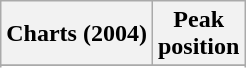<table class="wikitable sortable plainrowheaders" style="text-align:center">
<tr>
<th>Charts (2004)</th>
<th>Peak<br>position</th>
</tr>
<tr>
</tr>
<tr>
</tr>
</table>
